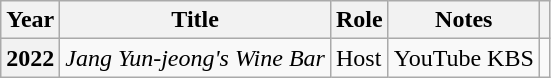<table class="wikitable sortable plainrowheaders">
<tr>
<th scope="col">Year</th>
<th scope="col">Title</th>
<th scope="col">Role</th>
<th scope="col">Notes</th>
<th scope="col" class="unsortable"></th>
</tr>
<tr>
<th scope="row">2022</th>
<td><em>Jang Yun-jeong's Wine Bar</em></td>
<td>Host</td>
<td>YouTube KBS</td>
<td></td>
</tr>
</table>
